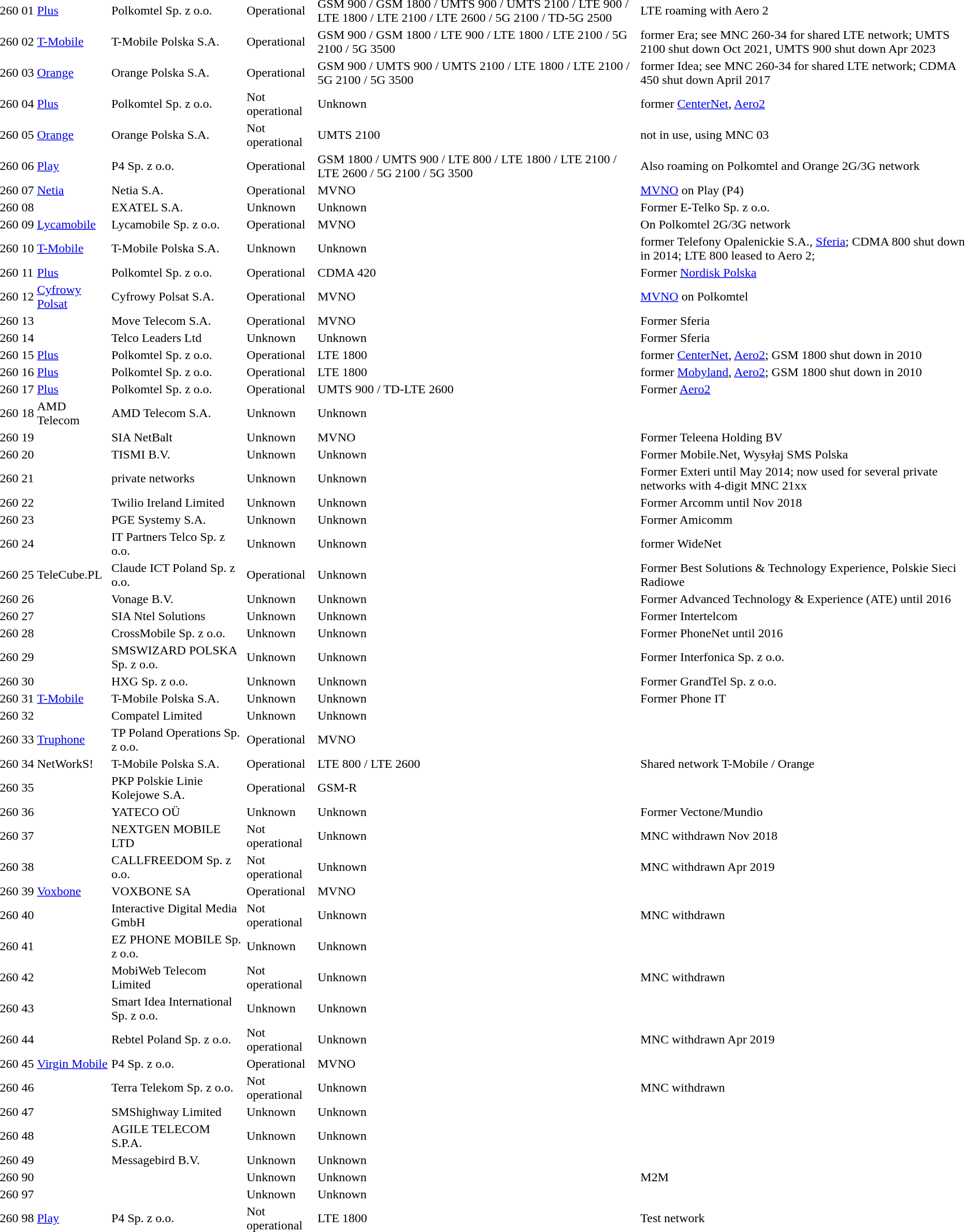<table>
<tr>
<td>260</td>
<td>01</td>
<td><a href='#'>Plus</a></td>
<td>Polkomtel Sp. z o.o.</td>
<td>Operational</td>
<td>GSM 900 / GSM 1800 / UMTS 900 / UMTS 2100 / LTE 900 / LTE 1800 / LTE 2100 / LTE 2600 / 5G 2100 / TD-5G 2500</td>
<td>LTE roaming with Aero 2</td>
</tr>
<tr>
<td>260</td>
<td>02</td>
<td><a href='#'>T-Mobile</a></td>
<td>T-Mobile Polska S.A.</td>
<td>Operational</td>
<td>GSM 900 / GSM 1800 / LTE 900 / LTE 1800 / LTE 2100 / 5G 2100 / 5G 3500</td>
<td>former Era; see MNC 260-34 for shared LTE network; UMTS 2100 shut down Oct 2021, UMTS 900 shut down Apr 2023</td>
</tr>
<tr>
<td>260</td>
<td>03</td>
<td><a href='#'>Orange</a></td>
<td>Orange Polska S.A.</td>
<td>Operational</td>
<td>GSM 900 / UMTS 900 / UMTS 2100 / LTE 1800 / LTE 2100 / 5G 2100 / 5G 3500</td>
<td>former Idea; see MNC 260-34 for shared LTE network; CDMA 450 shut down April 2017</td>
</tr>
<tr>
<td>260</td>
<td>04</td>
<td><a href='#'>Plus</a></td>
<td>Polkomtel Sp. z o.o.</td>
<td>Not operational</td>
<td>Unknown</td>
<td>former <a href='#'>CenterNet</a>, <a href='#'>Aero2</a></td>
</tr>
<tr>
<td>260</td>
<td>05</td>
<td><a href='#'>Orange</a></td>
<td>Orange Polska S.A.</td>
<td>Not operational</td>
<td>UMTS 2100</td>
<td>not in use, using MNC 03</td>
</tr>
<tr>
<td>260</td>
<td>06</td>
<td><a href='#'>Play</a></td>
<td>P4 Sp. z o.o.</td>
<td>Operational</td>
<td>GSM 1800 / UMTS 900 / LTE 800 / LTE 1800 / LTE 2100 / LTE 2600 / 5G 2100 / 5G 3500</td>
<td>Also roaming on Polkomtel and Orange 2G/3G network</td>
</tr>
<tr>
<td>260</td>
<td>07</td>
<td><a href='#'>Netia</a></td>
<td>Netia S.A.</td>
<td>Operational</td>
<td>MVNO</td>
<td><a href='#'>MVNO</a> on Play (P4)</td>
</tr>
<tr>
<td>260</td>
<td>08</td>
<td></td>
<td>EXATEL S.A.</td>
<td>Unknown</td>
<td>Unknown</td>
<td>Former E-Telko Sp. z o.o.</td>
</tr>
<tr>
<td>260</td>
<td>09</td>
<td><a href='#'>Lycamobile</a></td>
<td>Lycamobile Sp. z o.o.</td>
<td>Operational</td>
<td>MVNO</td>
<td>On Polkomtel 2G/3G network</td>
</tr>
<tr>
<td>260</td>
<td>10</td>
<td><a href='#'>T-Mobile</a></td>
<td>T-Mobile Polska S.A.</td>
<td>Unknown</td>
<td>Unknown</td>
<td>former Telefony Opalenickie S.A., <a href='#'>Sferia</a>; CDMA 800 shut down in 2014; LTE 800 leased to Aero 2;</td>
</tr>
<tr>
<td>260</td>
<td>11</td>
<td><a href='#'>Plus</a></td>
<td>Polkomtel Sp. z o.o.</td>
<td>Operational</td>
<td>CDMA 420</td>
<td>Former <a href='#'>Nordisk Polska</a></td>
</tr>
<tr>
<td>260</td>
<td>12</td>
<td><a href='#'>Cyfrowy Polsat</a></td>
<td>Cyfrowy Polsat S.A.</td>
<td>Operational</td>
<td>MVNO</td>
<td><a href='#'>MVNO</a> on Polkomtel</td>
</tr>
<tr>
<td>260</td>
<td>13</td>
<td></td>
<td>Move Telecom S.A.</td>
<td>Operational</td>
<td>MVNO</td>
<td>Former Sferia</td>
</tr>
<tr>
<td>260</td>
<td>14</td>
<td></td>
<td>Telco Leaders Ltd</td>
<td>Unknown</td>
<td>Unknown</td>
<td>Former Sferia</td>
</tr>
<tr>
<td>260</td>
<td>15</td>
<td><a href='#'>Plus</a></td>
<td>Polkomtel Sp. z o.o.</td>
<td>Operational</td>
<td>LTE 1800</td>
<td>former <a href='#'>CenterNet</a>, <a href='#'>Aero2</a>; GSM 1800 shut down in 2010</td>
</tr>
<tr>
<td>260</td>
<td>16</td>
<td><a href='#'>Plus</a></td>
<td>Polkomtel Sp. z o.o.</td>
<td>Operational</td>
<td>LTE 1800</td>
<td>former <a href='#'>Mobyland</a>, <a href='#'>Aero2</a>; GSM 1800 shut down in 2010</td>
</tr>
<tr>
<td>260</td>
<td>17</td>
<td><a href='#'>Plus</a></td>
<td>Polkomtel Sp. z o.o.</td>
<td>Operational</td>
<td>UMTS 900 / TD-LTE 2600</td>
<td>Former <a href='#'>Aero2</a></td>
</tr>
<tr>
<td>260</td>
<td>18</td>
<td>AMD Telecom</td>
<td>AMD Telecom S.A.</td>
<td>Unknown</td>
<td>Unknown</td>
<td></td>
</tr>
<tr>
<td>260</td>
<td>19</td>
<td></td>
<td>SIA NetBalt</td>
<td>Unknown</td>
<td>MVNO</td>
<td>Former Teleena Holding BV</td>
</tr>
<tr>
<td>260</td>
<td>20</td>
<td></td>
<td>TISMI B.V.</td>
<td>Unknown</td>
<td>Unknown</td>
<td>Former Mobile.Net, Wysyłaj SMS Polska</td>
</tr>
<tr>
<td>260</td>
<td>21</td>
<td></td>
<td>private networks</td>
<td>Unknown</td>
<td>Unknown</td>
<td>Former Exteri until May 2014; now used for several private networks with 4-digit MNC 21xx</td>
</tr>
<tr>
<td>260</td>
<td>22</td>
<td></td>
<td>Twilio Ireland Limited</td>
<td>Unknown</td>
<td>Unknown</td>
<td>Former Arcomm until Nov 2018</td>
</tr>
<tr>
<td>260</td>
<td>23</td>
<td></td>
<td>PGE Systemy S.A.</td>
<td>Unknown</td>
<td>Unknown</td>
<td>Former Amicomm</td>
</tr>
<tr>
<td>260</td>
<td>24</td>
<td></td>
<td>IT Partners Telco Sp. z o.o.</td>
<td>Unknown</td>
<td>Unknown</td>
<td>former WideNet</td>
</tr>
<tr>
<td>260</td>
<td>25</td>
<td>TeleCube.PL</td>
<td>Claude ICT Poland Sp. z o.o.</td>
<td>Operational</td>
<td>Unknown</td>
<td>Former Best Solutions & Technology Experience, Polskie Sieci Radiowe</td>
</tr>
<tr>
<td>260</td>
<td>26</td>
<td></td>
<td>Vonage B.V.</td>
<td>Unknown</td>
<td>Unknown</td>
<td>Former Advanced Technology & Experience (ATE) until 2016</td>
</tr>
<tr>
<td>260</td>
<td>27</td>
<td></td>
<td>SIA Ntel Solutions</td>
<td>Unknown</td>
<td>Unknown</td>
<td>Former Intertelcom</td>
</tr>
<tr>
<td>260</td>
<td>28</td>
<td></td>
<td>CrossMobile Sp. z o.o.</td>
<td>Unknown</td>
<td>Unknown</td>
<td>Former PhoneNet until 2016</td>
</tr>
<tr>
<td>260</td>
<td>29</td>
<td></td>
<td>SMSWIZARD POLSKA Sp. z o.o.</td>
<td>Unknown</td>
<td>Unknown</td>
<td>Former Interfonica Sp. z o.o.</td>
</tr>
<tr>
<td>260</td>
<td>30</td>
<td></td>
<td>HXG Sp. z o.o.</td>
<td>Unknown</td>
<td>Unknown</td>
<td>Former GrandTel Sp. z o.o.</td>
</tr>
<tr>
<td>260</td>
<td>31</td>
<td><a href='#'>T-Mobile</a></td>
<td>T-Mobile Polska S.A.</td>
<td>Unknown</td>
<td>Unknown</td>
<td>Former Phone IT</td>
</tr>
<tr>
<td>260</td>
<td>32</td>
<td></td>
<td>Compatel Limited</td>
<td>Unknown</td>
<td>Unknown</td>
<td></td>
</tr>
<tr>
<td>260</td>
<td>33</td>
<td><a href='#'>Truphone</a></td>
<td>TP Poland Operations Sp. z o.o.</td>
<td>Operational</td>
<td>MVNO</td>
<td></td>
</tr>
<tr>
<td>260</td>
<td>34</td>
<td>NetWorkS!</td>
<td>T-Mobile Polska S.A.</td>
<td>Operational</td>
<td>LTE 800 / LTE 2600</td>
<td>Shared network T-Mobile / Orange</td>
</tr>
<tr>
<td>260</td>
<td>35</td>
<td></td>
<td>PKP Polskie Linie Kolejowe S.A.</td>
<td>Operational</td>
<td>GSM-R</td>
<td></td>
</tr>
<tr>
<td>260</td>
<td>36</td>
<td></td>
<td>YATECO OÜ</td>
<td>Unknown</td>
<td>Unknown</td>
<td>Former Vectone/Mundio</td>
</tr>
<tr>
<td>260</td>
<td>37</td>
<td></td>
<td>NEXTGEN MOBILE LTD</td>
<td>Not operational</td>
<td>Unknown</td>
<td>MNC withdrawn Nov 2018</td>
</tr>
<tr>
<td>260</td>
<td>38</td>
<td></td>
<td>CALLFREEDOM Sp. z o.o.</td>
<td>Not operational</td>
<td>Unknown</td>
<td>MNC withdrawn Apr 2019</td>
</tr>
<tr>
<td>260</td>
<td>39</td>
<td><a href='#'>Voxbone</a></td>
<td>VOXBONE SA</td>
<td>Operational</td>
<td>MVNO</td>
<td></td>
</tr>
<tr>
<td>260</td>
<td>40</td>
<td></td>
<td>Interactive Digital Media GmbH</td>
<td>Not operational</td>
<td>Unknown</td>
<td>MNC withdrawn</td>
</tr>
<tr>
<td>260</td>
<td>41</td>
<td></td>
<td>EZ PHONE MOBILE Sp. z o.o.</td>
<td>Unknown</td>
<td>Unknown</td>
<td></td>
</tr>
<tr>
<td>260</td>
<td>42</td>
<td></td>
<td>MobiWeb Telecom Limited</td>
<td>Not operational</td>
<td>Unknown</td>
<td>MNC withdrawn</td>
</tr>
<tr>
<td>260</td>
<td>43</td>
<td></td>
<td>Smart Idea International Sp. z o.o.</td>
<td>Unknown</td>
<td>Unknown</td>
<td></td>
</tr>
<tr>
<td>260</td>
<td>44</td>
<td></td>
<td>Rebtel Poland Sp. z o.o.</td>
<td>Not operational</td>
<td>Unknown</td>
<td>MNC withdrawn Apr 2019</td>
</tr>
<tr>
<td>260</td>
<td>45</td>
<td><a href='#'>Virgin Mobile</a></td>
<td>P4 Sp. z o.o.</td>
<td>Operational</td>
<td>MVNO</td>
<td></td>
</tr>
<tr>
<td>260</td>
<td>46</td>
<td></td>
<td>Terra Telekom Sp. z o.o.</td>
<td>Not operational</td>
<td>Unknown</td>
<td>MNC withdrawn</td>
</tr>
<tr>
<td>260</td>
<td>47</td>
<td></td>
<td>SMShighway Limited</td>
<td>Unknown</td>
<td>Unknown</td>
<td></td>
</tr>
<tr>
<td>260</td>
<td>48</td>
<td></td>
<td>AGILE TELECOM S.P.A.</td>
<td>Unknown</td>
<td>Unknown</td>
<td></td>
</tr>
<tr>
<td>260</td>
<td>49</td>
<td></td>
<td>Messagebird B.V.</td>
<td>Unknown</td>
<td>Unknown</td>
<td></td>
</tr>
<tr>
<td>260</td>
<td>90</td>
<td></td>
<td></td>
<td>Unknown</td>
<td>Unknown</td>
<td>M2M</td>
</tr>
<tr>
<td>260</td>
<td>97</td>
<td></td>
<td></td>
<td>Unknown</td>
<td>Unknown</td>
<td></td>
</tr>
<tr>
<td>260</td>
<td>98</td>
<td><a href='#'>Play</a></td>
<td>P4 Sp. z o.o.</td>
<td>Not operational</td>
<td>LTE 1800</td>
<td>Test network</td>
</tr>
</table>
